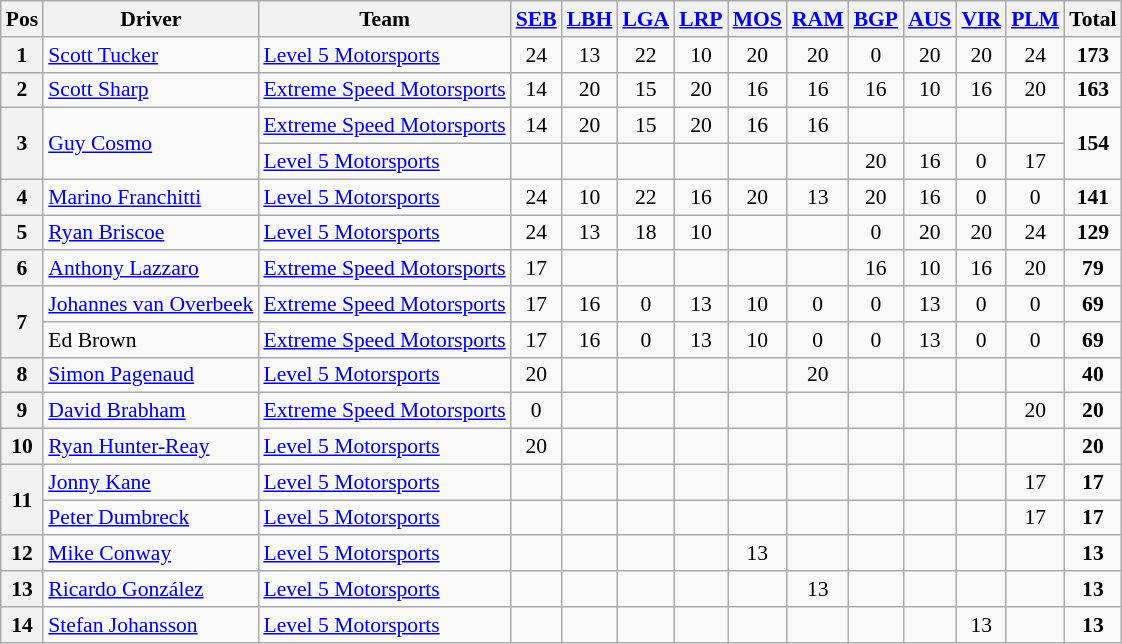<table class="wikitable" style="font-size: 90%; text-align:center;">
<tr>
<th>Pos</th>
<th>Driver</th>
<th>Team</th>
<th><a href='#'>SEB</a></th>
<th><a href='#'>LBH</a></th>
<th><a href='#'>LGA</a></th>
<th><a href='#'>LRP</a></th>
<th><a href='#'>MOS</a></th>
<th><a href='#'>RAM</a></th>
<th><a href='#'>BGP</a></th>
<th><a href='#'>AUS</a></th>
<th><a href='#'>VIR</a></th>
<th><a href='#'>PLM</a></th>
<th>Total</th>
</tr>
<tr>
<th>1</th>
<td align=left> <a href='#'>Scott Tucker</a></td>
<td align=left> <a href='#'>Level 5 Motorsports</a></td>
<td>24</td>
<td>13</td>
<td>22</td>
<td>10</td>
<td>20</td>
<td>20</td>
<td>0</td>
<td>20</td>
<td>20</td>
<td>24</td>
<td><strong>173</strong></td>
</tr>
<tr>
<th>2</th>
<td align=left> <a href='#'>Scott Sharp</a></td>
<td align=left> <a href='#'>Extreme Speed Motorsports</a></td>
<td>14</td>
<td>20</td>
<td>15</td>
<td>20</td>
<td>16</td>
<td>16</td>
<td>16</td>
<td>10</td>
<td>16</td>
<td>20</td>
<td><strong>163</strong></td>
</tr>
<tr>
<th rowspan=2>3</th>
<td rowspan=2 align=left> <a href='#'>Guy Cosmo</a></td>
<td align=left> <a href='#'>Extreme Speed Motorsports</a></td>
<td>14</td>
<td>20</td>
<td>15</td>
<td>20</td>
<td>16</td>
<td>16</td>
<td></td>
<td></td>
<td></td>
<td></td>
<td rowspan=2><strong>154</strong></td>
</tr>
<tr>
<td align=left> <a href='#'>Level 5 Motorsports</a></td>
<td></td>
<td></td>
<td></td>
<td></td>
<td></td>
<td></td>
<td>20</td>
<td>16</td>
<td>0</td>
<td>17</td>
</tr>
<tr>
<th>4</th>
<td align=left> <a href='#'>Marino Franchitti</a></td>
<td align=left> <a href='#'>Level 5 Motorsports</a></td>
<td>24</td>
<td>10</td>
<td>22</td>
<td>16</td>
<td>20</td>
<td>13</td>
<td>20</td>
<td>16</td>
<td>0</td>
<td>0</td>
<td><strong>141</strong></td>
</tr>
<tr>
<th>5</th>
<td align=left> <a href='#'>Ryan Briscoe</a></td>
<td align=left> <a href='#'>Level 5 Motorsports</a></td>
<td>24</td>
<td>13</td>
<td>18</td>
<td>10</td>
<td></td>
<td></td>
<td>0</td>
<td>20</td>
<td>20</td>
<td>24</td>
<td><strong>129</strong></td>
</tr>
<tr>
<th>6</th>
<td align=left> <a href='#'>Anthony Lazzaro</a></td>
<td align=left> <a href='#'>Extreme Speed Motorsports</a></td>
<td>17</td>
<td></td>
<td></td>
<td></td>
<td></td>
<td></td>
<td>16</td>
<td>10</td>
<td>16</td>
<td>20</td>
<td><strong>79</strong></td>
</tr>
<tr>
<th rowspan=2>7</th>
<td align=left> <a href='#'>Johannes van Overbeek</a></td>
<td align=left> <a href='#'>Extreme Speed Motorsports</a></td>
<td>17</td>
<td>16</td>
<td>0</td>
<td>13</td>
<td>10</td>
<td>0</td>
<td>0</td>
<td>13</td>
<td>0</td>
<td>0</td>
<td><strong>69</strong></td>
</tr>
<tr>
<td align=left> Ed Brown</td>
<td align=left> <a href='#'>Extreme Speed Motorsports</a></td>
<td>17</td>
<td>16</td>
<td>0</td>
<td>13</td>
<td>10</td>
<td>0</td>
<td>0</td>
<td>13</td>
<td>0</td>
<td>0</td>
<td><strong>69</strong></td>
</tr>
<tr>
<th>8</th>
<td align=left> <a href='#'>Simon Pagenaud</a></td>
<td align=left> <a href='#'>Level 5 Motorsports</a></td>
<td>20</td>
<td></td>
<td></td>
<td></td>
<td></td>
<td>20</td>
<td></td>
<td></td>
<td></td>
<td></td>
<td><strong>40</strong></td>
</tr>
<tr>
<th>9</th>
<td align=left> <a href='#'>David Brabham</a></td>
<td align=left> <a href='#'>Extreme Speed Motorsports</a></td>
<td>0</td>
<td></td>
<td></td>
<td></td>
<td></td>
<td></td>
<td></td>
<td></td>
<td></td>
<td>20</td>
<td><strong>20</strong></td>
</tr>
<tr>
<th>10</th>
<td align=left> <a href='#'>Ryan Hunter-Reay</a></td>
<td align=left> <a href='#'>Level 5 Motorsports</a></td>
<td>20</td>
<td></td>
<td></td>
<td></td>
<td></td>
<td></td>
<td></td>
<td></td>
<td></td>
<td></td>
<td><strong>20</strong></td>
</tr>
<tr>
<th rowspan=2>11</th>
<td align=left> <a href='#'>Jonny Kane</a></td>
<td align=left> <a href='#'>Level 5 Motorsports</a></td>
<td></td>
<td></td>
<td></td>
<td></td>
<td></td>
<td></td>
<td></td>
<td></td>
<td></td>
<td>17</td>
<td><strong>17</strong></td>
</tr>
<tr>
<td align=left> <a href='#'>Peter Dumbreck</a></td>
<td align=left> <a href='#'>Level 5 Motorsports</a></td>
<td></td>
<td></td>
<td></td>
<td></td>
<td></td>
<td></td>
<td></td>
<td></td>
<td></td>
<td>17</td>
<td><strong>17</strong></td>
</tr>
<tr>
<th>12</th>
<td align=left> <a href='#'>Mike Conway</a></td>
<td align=left> <a href='#'>Level 5 Motorsports</a></td>
<td></td>
<td></td>
<td></td>
<td></td>
<td>13</td>
<td></td>
<td></td>
<td></td>
<td></td>
<td></td>
<td><strong>13</strong></td>
</tr>
<tr>
<th>13</th>
<td align=left> <a href='#'>Ricardo González</a></td>
<td align=left> <a href='#'>Level 5 Motorsports</a></td>
<td></td>
<td></td>
<td></td>
<td></td>
<td></td>
<td>13</td>
<td></td>
<td></td>
<td></td>
<td></td>
<td><strong>13</strong></td>
</tr>
<tr>
<th>14</th>
<td align=left> <a href='#'>Stefan Johansson</a></td>
<td align=left> <a href='#'>Level 5 Motorsports</a></td>
<td></td>
<td></td>
<td></td>
<td></td>
<td></td>
<td></td>
<td></td>
<td></td>
<td>13</td>
<td></td>
<td><strong>13</strong></td>
</tr>
</table>
